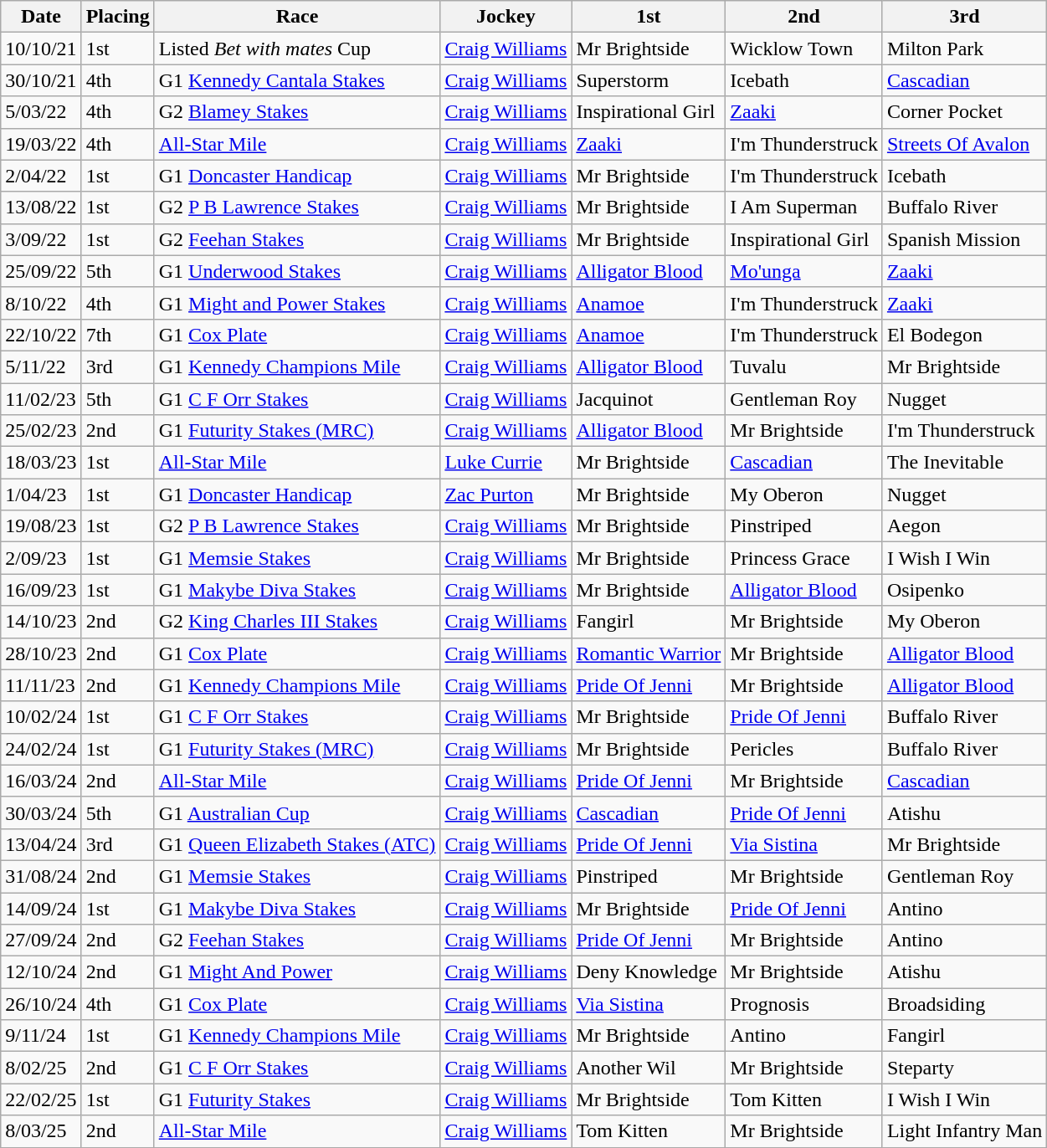<table class="sortable wikitable">
<tr>
<th>Date</th>
<th>Placing</th>
<th>Race</th>
<th>Jockey</th>
<th>1st</th>
<th>2nd</th>
<th>3rd</th>
</tr>
<tr>
<td>10/10/21 </td>
<td>1st</td>
<td>Listed <em>Bet with mates</em> Cup</td>
<td><a href='#'>Craig Williams</a></td>
<td>Mr Brightside</td>
<td>Wicklow Town</td>
<td>Milton Park</td>
</tr>
<tr>
<td>30/10/21</td>
<td>4th</td>
<td>G1 <a href='#'>Kennedy Cantala Stakes</a></td>
<td><a href='#'>Craig Williams</a></td>
<td>Superstorm</td>
<td>Icebath</td>
<td><a href='#'>Cascadian</a></td>
</tr>
<tr>
<td>5/03/22</td>
<td>4th</td>
<td>G2 <a href='#'>Blamey Stakes</a></td>
<td><a href='#'>Craig Williams</a></td>
<td>Inspirational Girl</td>
<td><a href='#'>Zaaki</a></td>
<td>Corner Pocket</td>
</tr>
<tr>
<td>19/03/22</td>
<td>4th</td>
<td><a href='#'>All-Star Mile</a></td>
<td><a href='#'>Craig Williams</a></td>
<td><a href='#'>Zaaki</a></td>
<td>I'm Thunderstruck</td>
<td><a href='#'>Streets Of Avalon</a></td>
</tr>
<tr>
<td>2/04/22</td>
<td>1st</td>
<td>G1 <a href='#'>Doncaster Handicap</a></td>
<td><a href='#'>Craig Williams</a></td>
<td>Mr Brightside</td>
<td>I'm Thunderstruck</td>
<td>Icebath</td>
</tr>
<tr>
<td>13/08/22</td>
<td>1st</td>
<td>G2 <a href='#'>P B Lawrence Stakes</a></td>
<td><a href='#'>Craig Williams</a></td>
<td>Mr Brightside</td>
<td>I Am Superman</td>
<td>Buffalo River</td>
</tr>
<tr>
<td>3/09/22</td>
<td>1st</td>
<td>G2 <a href='#'>Feehan Stakes</a></td>
<td><a href='#'>Craig Williams</a></td>
<td>Mr Brightside</td>
<td>Inspirational Girl</td>
<td>Spanish Mission</td>
</tr>
<tr>
<td>25/09/22</td>
<td>5th</td>
<td>G1 <a href='#'>Underwood Stakes</a></td>
<td><a href='#'>Craig Williams</a></td>
<td><a href='#'>Alligator Blood</a></td>
<td><a href='#'>Mo'unga</a></td>
<td><a href='#'>Zaaki</a></td>
</tr>
<tr>
<td>8/10/22</td>
<td>4th</td>
<td>G1 <a href='#'>Might and Power Stakes</a></td>
<td><a href='#'>Craig Williams</a></td>
<td><a href='#'>Anamoe</a></td>
<td>I'm Thunderstruck</td>
<td><a href='#'>Zaaki</a></td>
</tr>
<tr>
<td>22/10/22</td>
<td>7th</td>
<td>G1 <a href='#'>Cox Plate</a></td>
<td><a href='#'>Craig Williams</a></td>
<td><a href='#'>Anamoe</a></td>
<td>I'm Thunderstruck</td>
<td>El Bodegon</td>
</tr>
<tr>
<td>5/11/22</td>
<td>3rd</td>
<td>G1 <a href='#'>Kennedy Champions Mile</a></td>
<td><a href='#'>Craig Williams</a></td>
<td><a href='#'>Alligator Blood</a></td>
<td>Tuvalu</td>
<td>Mr Brightside</td>
</tr>
<tr>
<td>11/02/23</td>
<td>5th</td>
<td>G1 <a href='#'>C F Orr Stakes</a></td>
<td><a href='#'>Craig Williams</a></td>
<td>Jacquinot</td>
<td>Gentleman Roy</td>
<td>Nugget</td>
</tr>
<tr>
<td>25/02/23</td>
<td>2nd</td>
<td>G1 <a href='#'>Futurity Stakes (MRC)</a></td>
<td><a href='#'>Craig Williams</a></td>
<td><a href='#'>Alligator Blood</a></td>
<td>Mr Brightside</td>
<td>I'm Thunderstruck</td>
</tr>
<tr>
<td>18/03/23</td>
<td>1st</td>
<td><a href='#'>All-Star Mile</a></td>
<td><a href='#'>Luke Currie</a></td>
<td>Mr Brightside</td>
<td><a href='#'>Cascadian</a></td>
<td>The Inevitable</td>
</tr>
<tr>
<td>1/04/23</td>
<td>1st</td>
<td>G1 <a href='#'>Doncaster Handicap</a></td>
<td><a href='#'>Zac Purton</a></td>
<td>Mr Brightside</td>
<td>My Oberon</td>
<td>Nugget</td>
</tr>
<tr>
<td>19/08/23</td>
<td>1st</td>
<td>G2 <a href='#'>P B Lawrence Stakes</a></td>
<td><a href='#'>Craig Williams</a></td>
<td>Mr Brightside</td>
<td>Pinstriped</td>
<td>Aegon</td>
</tr>
<tr>
<td>2/09/23</td>
<td>1st</td>
<td>G1 <a href='#'>Memsie Stakes</a></td>
<td><a href='#'>Craig Williams</a></td>
<td>Mr Brightside</td>
<td>Princess Grace</td>
<td>I Wish I Win</td>
</tr>
<tr>
<td>16/09/23</td>
<td>1st</td>
<td>G1 <a href='#'>Makybe Diva Stakes</a></td>
<td><a href='#'>Craig Williams</a></td>
<td>Mr Brightside</td>
<td><a href='#'>Alligator Blood</a></td>
<td>Osipenko</td>
</tr>
<tr>
<td>14/10/23</td>
<td>2nd</td>
<td>G2 <a href='#'>King Charles III Stakes</a></td>
<td><a href='#'>Craig Williams</a></td>
<td>Fangirl</td>
<td>Mr Brightside</td>
<td>My Oberon</td>
</tr>
<tr>
<td>28/10/23</td>
<td>2nd</td>
<td>G1 <a href='#'>Cox Plate</a></td>
<td><a href='#'>Craig Williams</a></td>
<td><a href='#'>Romantic Warrior</a></td>
<td>Mr Brightside</td>
<td><a href='#'>Alligator Blood</a></td>
</tr>
<tr>
<td>11/11/23</td>
<td>2nd</td>
<td>G1 <a href='#'>Kennedy Champions Mile</a></td>
<td><a href='#'>Craig Williams</a></td>
<td><a href='#'>Pride Of Jenni</a></td>
<td>Mr Brightside</td>
<td><a href='#'>Alligator Blood</a></td>
</tr>
<tr>
<td>10/02/24</td>
<td>1st</td>
<td>G1 <a href='#'>C F Orr Stakes</a></td>
<td><a href='#'>Craig Williams</a></td>
<td>Mr Brightside</td>
<td><a href='#'>Pride Of Jenni</a></td>
<td>Buffalo River</td>
</tr>
<tr>
<td>24/02/24</td>
<td>1st</td>
<td>G1 <a href='#'>Futurity Stakes (MRC)</a></td>
<td><a href='#'>Craig Williams</a></td>
<td>Mr Brightside</td>
<td>Pericles</td>
<td>Buffalo River</td>
</tr>
<tr>
<td>16/03/24</td>
<td>2nd</td>
<td><a href='#'>All-Star Mile</a></td>
<td><a href='#'>Craig Williams</a></td>
<td><a href='#'>Pride Of Jenni</a></td>
<td>Mr Brightside</td>
<td><a href='#'>Cascadian</a></td>
</tr>
<tr>
<td>30/03/24</td>
<td>5th</td>
<td>G1 <a href='#'>Australian Cup</a></td>
<td><a href='#'>Craig Williams</a></td>
<td><a href='#'>Cascadian</a></td>
<td><a href='#'>Pride Of Jenni</a></td>
<td>Atishu</td>
</tr>
<tr>
<td>13/04/24</td>
<td>3rd</td>
<td>G1 <a href='#'>Queen Elizabeth Stakes (ATC)</a></td>
<td><a href='#'>Craig Williams</a></td>
<td><a href='#'>Pride Of Jenni</a></td>
<td><a href='#'>Via Sistina</a></td>
<td>Mr Brightside</td>
</tr>
<tr>
<td>31/08/24</td>
<td>2nd</td>
<td>G1 <a href='#'>Memsie Stakes</a></td>
<td><a href='#'>Craig Williams</a></td>
<td>Pinstriped</td>
<td>Mr Brightside</td>
<td>Gentleman Roy</td>
</tr>
<tr>
<td>14/09/24</td>
<td>1st</td>
<td>G1 <a href='#'>Makybe Diva Stakes</a></td>
<td><a href='#'>Craig Williams</a></td>
<td>Mr Brightside</td>
<td><a href='#'>Pride Of Jenni</a></td>
<td>Antino</td>
</tr>
<tr>
<td>27/09/24</td>
<td>2nd</td>
<td>G2 <a href='#'>Feehan Stakes</a></td>
<td><a href='#'>Craig Williams</a></td>
<td><a href='#'>Pride Of Jenni</a></td>
<td>Mr Brightside</td>
<td>Antino</td>
</tr>
<tr>
<td>12/10/24</td>
<td>2nd</td>
<td>G1 <a href='#'>Might And Power</a></td>
<td><a href='#'>Craig Williams</a></td>
<td>Deny Knowledge</td>
<td>Mr Brightside</td>
<td>Atishu</td>
</tr>
<tr>
<td>26/10/24</td>
<td>4th</td>
<td>G1 <a href='#'>Cox Plate</a></td>
<td><a href='#'>Craig Williams</a></td>
<td><a href='#'>Via Sistina</a></td>
<td>Prognosis</td>
<td>Broadsiding</td>
</tr>
<tr>
<td>9/11/24</td>
<td>1st</td>
<td>G1 <a href='#'>Kennedy Champions Mile</a></td>
<td><a href='#'>Craig Williams</a></td>
<td>Mr Brightside</td>
<td>Antino</td>
<td>Fangirl</td>
</tr>
<tr>
<td>8/02/25</td>
<td>2nd</td>
<td>G1 <a href='#'>C F Orr Stakes</a></td>
<td><a href='#'>Craig Williams</a></td>
<td>Another Wil</td>
<td>Mr Brightside</td>
<td>Steparty</td>
</tr>
<tr>
<td>22/02/25</td>
<td>1st</td>
<td>G1 <a href='#'>Futurity Stakes</a></td>
<td><a href='#'>Craig Williams</a></td>
<td>Mr Brightside</td>
<td>Tom Kitten</td>
<td>I Wish I Win</td>
</tr>
<tr>
<td>8/03/25</td>
<td>2nd</td>
<td><a href='#'>All-Star Mile</a></td>
<td><a href='#'>Craig Williams</a></td>
<td>Tom Kitten</td>
<td>Mr Brightside</td>
<td>Light Infantry Man</td>
</tr>
<tr>
</tr>
</table>
